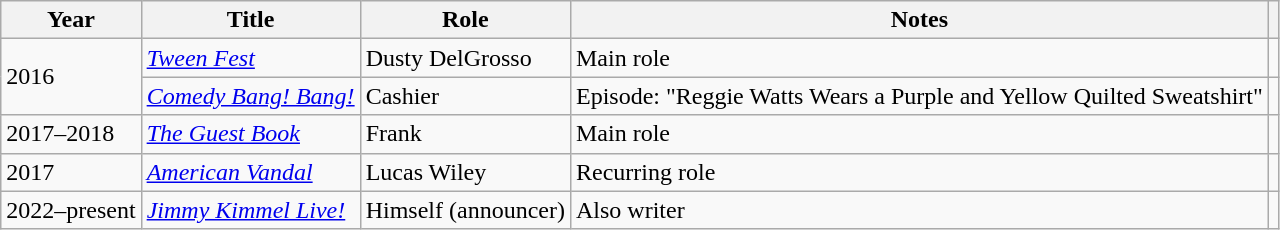<table class="wikitable sortable">
<tr>
<th>Year</th>
<th>Title</th>
<th>Role</th>
<th class="unsortable">Notes</th>
<th class="unsortable"></th>
</tr>
<tr>
<td rowspan="2">2016</td>
<td><em><a href='#'>Tween Fest</a></em></td>
<td>Dusty DelGrosso</td>
<td>Main role</td>
<td></td>
</tr>
<tr>
<td><em><a href='#'>Comedy Bang! Bang!</a></em></td>
<td>Cashier</td>
<td>Episode: "Reggie Watts Wears a Purple and Yellow Quilted Sweatshirt"</td>
<td></td>
</tr>
<tr>
<td>2017–2018</td>
<td><em><a href='#'>The Guest Book</a></em></td>
<td>Frank</td>
<td>Main role</td>
<td></td>
</tr>
<tr>
<td>2017</td>
<td><em><a href='#'>American Vandal</a></em></td>
<td>Lucas Wiley</td>
<td>Recurring role</td>
<td></td>
</tr>
<tr>
<td>2022–present</td>
<td><em><a href='#'>Jimmy Kimmel Live!</a></em></td>
<td>Himself (announcer)</td>
<td>Also writer</td>
<td></td>
</tr>
</table>
